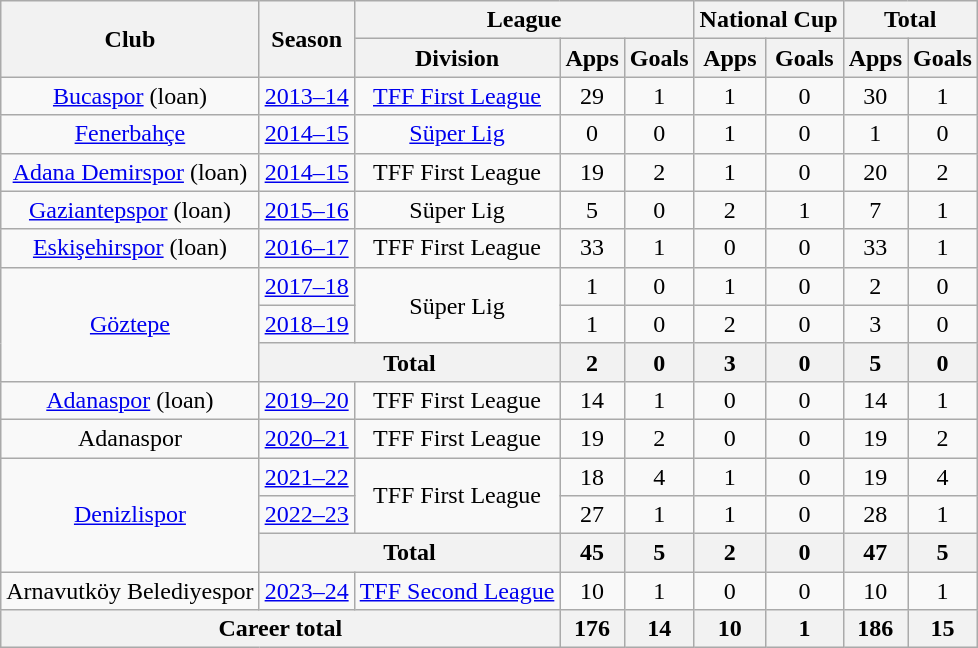<table class="wikitable", style="text-align:center">
<tr>
<th rowspan="2">Club</th>
<th rowspan="2">Season</th>
<th colspan="3">League</th>
<th colspan="2">National Cup</th>
<th colspan="2">Total</th>
</tr>
<tr>
<th>Division</th>
<th>Apps</th>
<th>Goals</th>
<th>Apps</th>
<th>Goals</th>
<th>Apps</th>
<th>Goals</th>
</tr>
<tr>
<td><a href='#'>Bucaspor</a> (loan)</td>
<td><a href='#'>2013–14</a></td>
<td><a href='#'>TFF First League</a></td>
<td>29</td>
<td>1</td>
<td>1</td>
<td>0</td>
<td>30</td>
<td>1</td>
</tr>
<tr>
<td><a href='#'>Fenerbahçe</a></td>
<td><a href='#'>2014–15</a></td>
<td><a href='#'>Süper Lig</a></td>
<td>0</td>
<td>0</td>
<td>1</td>
<td>0</td>
<td>1</td>
<td>0</td>
</tr>
<tr>
<td><a href='#'>Adana Demirspor</a> (loan)</td>
<td><a href='#'>2014–15</a></td>
<td>TFF First League</td>
<td>19</td>
<td>2</td>
<td>1</td>
<td>0</td>
<td>20</td>
<td>2</td>
</tr>
<tr>
<td><a href='#'>Gaziantepspor</a> (loan)</td>
<td><a href='#'>2015–16</a></td>
<td>Süper Lig</td>
<td>5</td>
<td>0</td>
<td>2</td>
<td>1</td>
<td>7</td>
<td>1</td>
</tr>
<tr>
<td><a href='#'>Eskişehirspor</a> (loan)</td>
<td><a href='#'>2016–17</a></td>
<td>TFF First League</td>
<td>33</td>
<td>1</td>
<td>0</td>
<td>0</td>
<td>33</td>
<td>1</td>
</tr>
<tr>
<td rowspan="3"><a href='#'>Göztepe</a></td>
<td><a href='#'>2017–18</a></td>
<td rowspan="2">Süper Lig</td>
<td>1</td>
<td>0</td>
<td>1</td>
<td>0</td>
<td>2</td>
<td>0</td>
</tr>
<tr>
<td><a href='#'>2018–19</a></td>
<td>1</td>
<td>0</td>
<td>2</td>
<td>0</td>
<td>3</td>
<td>0</td>
</tr>
<tr>
<th colspan="2">Total</th>
<th>2</th>
<th>0</th>
<th>3</th>
<th>0</th>
<th>5</th>
<th>0</th>
</tr>
<tr>
<td><a href='#'>Adanaspor</a> (loan)</td>
<td><a href='#'>2019–20</a></td>
<td>TFF First League</td>
<td>14</td>
<td>1</td>
<td>0</td>
<td>0</td>
<td>14</td>
<td>1</td>
</tr>
<tr>
<td>Adanaspor</td>
<td><a href='#'>2020–21</a></td>
<td>TFF First League</td>
<td>19</td>
<td>2</td>
<td>0</td>
<td>0</td>
<td>19</td>
<td>2</td>
</tr>
<tr>
<td rowspan="3"><a href='#'>Denizlispor</a></td>
<td><a href='#'>2021–22</a></td>
<td rowspan="2">TFF First League</td>
<td>18</td>
<td>4</td>
<td>1</td>
<td>0</td>
<td>19</td>
<td>4</td>
</tr>
<tr>
<td><a href='#'>2022–23</a></td>
<td>27</td>
<td>1</td>
<td>1</td>
<td>0</td>
<td>28</td>
<td>1</td>
</tr>
<tr>
<th colspan="2">Total</th>
<th>45</th>
<th>5</th>
<th>2</th>
<th>0</th>
<th>47</th>
<th>5</th>
</tr>
<tr>
<td>Arnavutköy Belediyespor</td>
<td><a href='#'>2023–24</a></td>
<td><a href='#'>TFF Second League</a></td>
<td>10</td>
<td>1</td>
<td>0</td>
<td>0</td>
<td>10</td>
<td>1</td>
</tr>
<tr>
<th colspan="3">Career total</th>
<th>176</th>
<th>14</th>
<th>10</th>
<th>1</th>
<th>186</th>
<th>15</th>
</tr>
</table>
